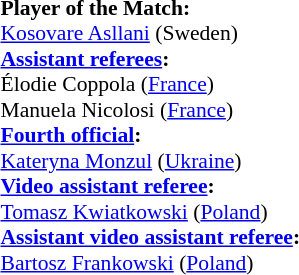<table style="width:100%; font-size:90%;">
<tr>
<td><br><strong>Player of the Match:</strong>
<br><a href='#'>Kosovare Asllani</a> (Sweden)<br><strong><a href='#'>Assistant referees</a>:</strong>
<br>Élodie Coppola (<a href='#'>France</a>)
<br>Manuela Nicolosi (<a href='#'>France</a>)
<br><strong><a href='#'>Fourth official</a>:</strong>
<br><a href='#'>Kateryna Monzul</a> (<a href='#'>Ukraine</a>)
<br><strong><a href='#'>Video assistant referee</a>:</strong>
<br><a href='#'>Tomasz Kwiatkowski</a> (<a href='#'>Poland</a>)
<br><strong><a href='#'>Assistant video assistant referee</a>:</strong>
<br><a href='#'>Bartosz Frankowski</a> (<a href='#'>Poland</a>)</td>
</tr>
</table>
